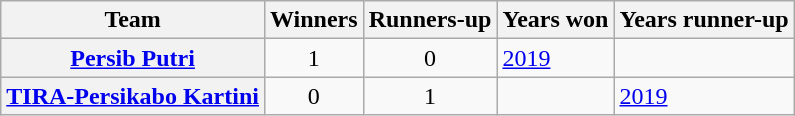<table class="wikitable plainrowheaders sortable">
<tr>
<th scope=col>Team</th>
<th scope=col>Winners</th>
<th scope=col>Runners-up</th>
<th scope=col class="unsortable">Years won</th>
<th scope=col class="unsortable">Years runner-up</th>
</tr>
<tr>
<th scope=row><a href='#'>Persib Putri</a></th>
<td align=center>1</td>
<td align=center>0</td>
<td><a href='#'>2019</a></td>
<td></td>
</tr>
<tr>
<th scope=row><a href='#'>TIRA-Persikabo Kartini</a></th>
<td align=center>0</td>
<td align=center>1</td>
<td></td>
<td><a href='#'>2019</a></td>
</tr>
</table>
